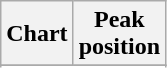<table class="wikitable sortable plainrowheaders">
<tr>
<th>Chart</th>
<th>Peak<br>position</th>
</tr>
<tr>
</tr>
<tr>
</tr>
<tr>
</tr>
</table>
